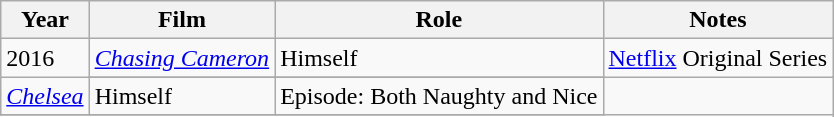<table class="wikitable sortable">
<tr>
<th>Year</th>
<th>Film</th>
<th>Role</th>
<th class="unsortable">Notes</th>
</tr>
<tr>
<td rowspan="2">2016</td>
<td><em><a href='#'>Chasing Cameron</a></em></td>
<td>Himself</td>
<td><a href='#'>Netflix</a> Original Series</td>
</tr>
<tr>
</tr>
<tr>
<td><em><a href='#'>Chelsea</a></em></td>
<td>Himself</td>
<td>Episode: Both Naughty and Nice</td>
</tr>
<tr>
</tr>
</table>
